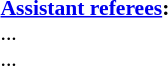<table width=50% style="font-size: 90%">
<tr>
<td><br><strong><a href='#'>Assistant referees</a>:</strong>
<br>...
<br>...</td>
</tr>
</table>
